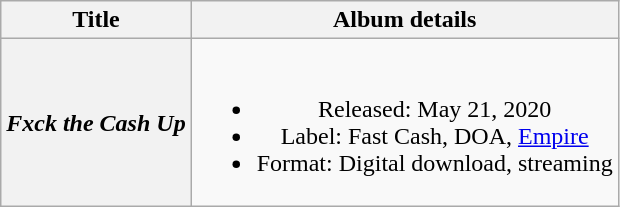<table class="wikitable plainrowheaders" style="text-align:center;">
<tr>
<th>Title</th>
<th>Album details</th>
</tr>
<tr>
<th scope="row"><em>Fxck the Cash Up</em><br></th>
<td><br><ul><li>Released: May 21, 2020</li><li>Label: Fast Cash, DOA, <a href='#'>Empire</a></li><li>Format: Digital download, streaming</li></ul></td>
</tr>
</table>
